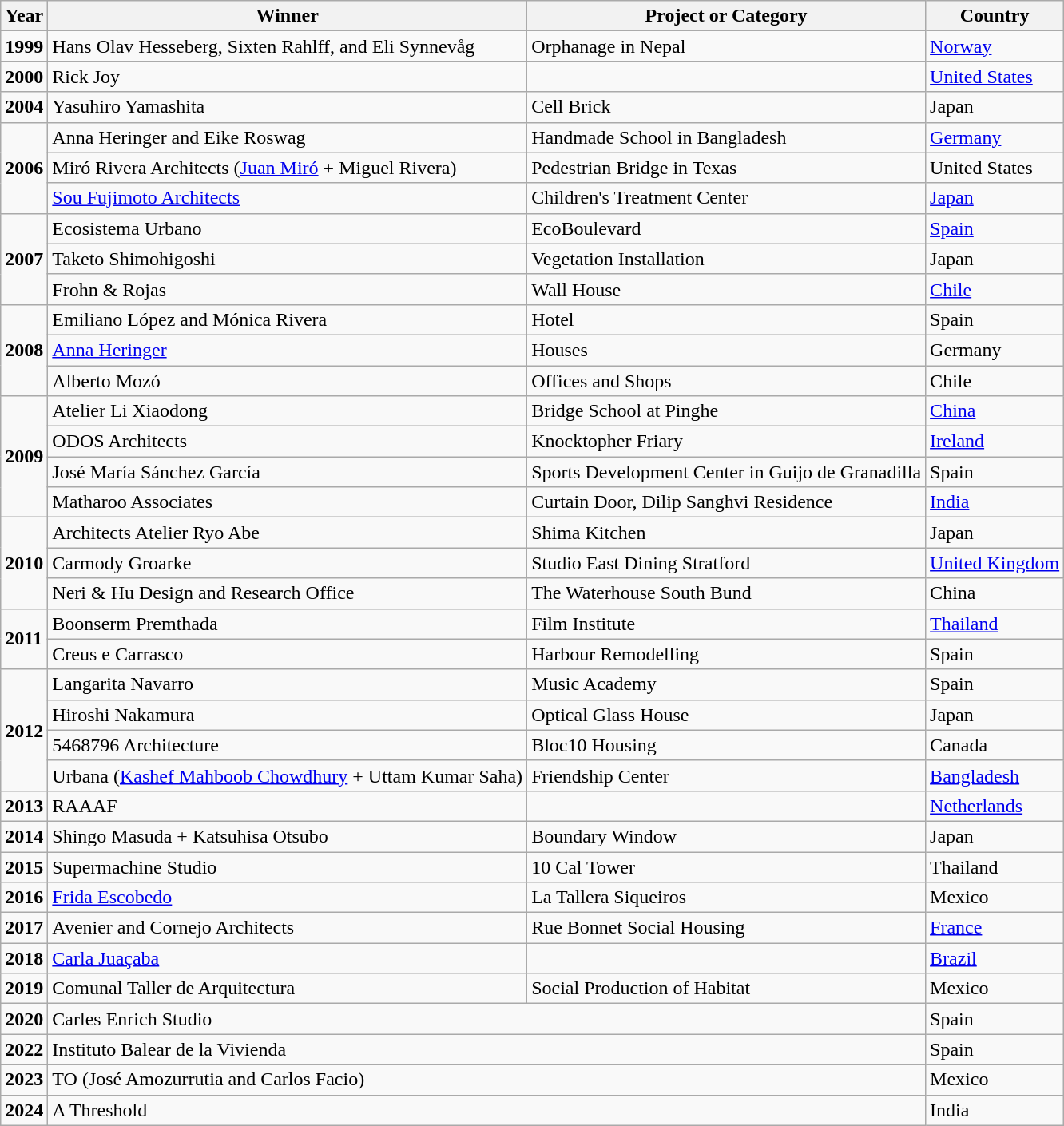<table class="wikitable">
<tr>
<th>Year</th>
<th>Winner</th>
<th>Project or Category</th>
<th>Country</th>
</tr>
<tr>
<td><strong>1999</strong></td>
<td>Hans Olav Hesseberg, Sixten Rahlff, and Eli Synnevåg</td>
<td>Orphanage in Nepal</td>
<td><a href='#'>Norway</a></td>
</tr>
<tr>
<td><strong>2000</strong></td>
<td>Rick Joy</td>
<td></td>
<td><a href='#'>United States</a></td>
</tr>
<tr>
<td><strong>2004</strong></td>
<td>Yasuhiro Yamashita</td>
<td>Cell Brick</td>
<td>Japan</td>
</tr>
<tr>
<td rowspan="3"><strong>2006</strong></td>
<td>Anna Heringer and Eike Roswag</td>
<td>Handmade School in Bangladesh</td>
<td><a href='#'>Germany</a></td>
</tr>
<tr>
<td>Miró Rivera Architects (<a href='#'>Juan Miró</a> + Miguel Rivera)</td>
<td>Pedestrian Bridge in Texas</td>
<td>United States</td>
</tr>
<tr>
<td><a href='#'>Sou Fujimoto Architects</a></td>
<td>Children's Treatment Center</td>
<td><a href='#'>Japan</a></td>
</tr>
<tr>
<td rowspan="3"><strong>2007</strong></td>
<td>Ecosistema Urbano</td>
<td>EcoBoulevard</td>
<td><a href='#'>Spain</a></td>
</tr>
<tr>
<td>Taketo Shimohigoshi</td>
<td>Vegetation Installation</td>
<td>Japan</td>
</tr>
<tr>
<td>Frohn & Rojas</td>
<td>Wall House</td>
<td><a href='#'>Chile</a></td>
</tr>
<tr>
<td rowspan="3"><strong>2008</strong></td>
<td>Emiliano López and Mónica Rivera</td>
<td>Hotel</td>
<td>Spain</td>
</tr>
<tr>
<td><a href='#'>Anna Heringer</a></td>
<td>Houses</td>
<td>Germany</td>
</tr>
<tr>
<td>Alberto Mozó</td>
<td>Offices and Shops</td>
<td>Chile</td>
</tr>
<tr>
<td rowspan="4"><strong>2009</strong></td>
<td>Atelier Li Xiaodong</td>
<td>Bridge School at Pinghe</td>
<td><a href='#'>China</a></td>
</tr>
<tr>
<td>ODOS Architects</td>
<td>Knocktopher Friary</td>
<td><a href='#'>Ireland</a></td>
</tr>
<tr>
<td>José María Sánchez García</td>
<td>Sports Development Center in Guijo de Granadilla</td>
<td>Spain</td>
</tr>
<tr>
<td>Matharoo Associates</td>
<td>Curtain Door, Dilip Sanghvi Residence</td>
<td><a href='#'>India</a></td>
</tr>
<tr>
<td rowspan="3"><strong>2010</strong></td>
<td>Architects Atelier Ryo Abe</td>
<td>Shima Kitchen</td>
<td>Japan</td>
</tr>
<tr>
<td>Carmody Groarke</td>
<td>Studio East Dining Stratford</td>
<td><a href='#'>United Kingdom</a></td>
</tr>
<tr>
<td>Neri & Hu Design and Research Office</td>
<td>The Waterhouse South Bund</td>
<td>China</td>
</tr>
<tr>
<td rowspan="2"><strong>2011</strong></td>
<td>Boonserm Premthada</td>
<td>Film Institute</td>
<td><a href='#'>Thailand</a></td>
</tr>
<tr>
<td>Creus e Carrasco</td>
<td>Harbour Remodelling</td>
<td>Spain</td>
</tr>
<tr>
<td rowspan="4"><strong>2012</strong></td>
<td>Langarita Navarro</td>
<td>Music Academy</td>
<td>Spain</td>
</tr>
<tr>
<td>Hiroshi Nakamura</td>
<td>Optical Glass House</td>
<td>Japan</td>
</tr>
<tr>
<td>5468796 Architecture</td>
<td>Bloc10 Housing</td>
<td>Canada</td>
</tr>
<tr>
<td>Urbana (<a href='#'>Kashef Mahboob Chowdhury</a> + Uttam Kumar Saha)</td>
<td>Friendship Center</td>
<td><a href='#'>Bangladesh</a></td>
</tr>
<tr>
<td><strong>2013</strong></td>
<td>RAAAF</td>
<td></td>
<td><a href='#'>Netherlands</a></td>
</tr>
<tr>
<td><strong>2014</strong></td>
<td>Shingo Masuda + Katsuhisa Otsubo</td>
<td>Boundary Window</td>
<td>Japan</td>
</tr>
<tr>
<td><strong>2015</strong></td>
<td>Supermachine Studio</td>
<td>10 Cal Tower</td>
<td>Thailand</td>
</tr>
<tr>
<td><strong>2016</strong></td>
<td><a href='#'>Frida Escobedo</a></td>
<td>La Tallera Siqueiros</td>
<td>Mexico</td>
</tr>
<tr>
<td><strong>2017</strong></td>
<td>Avenier and Cornejo Architects</td>
<td>Rue Bonnet Social Housing</td>
<td><a href='#'>France</a></td>
</tr>
<tr>
<td><strong>2018</strong></td>
<td><a href='#'>Carla Juaçaba</a></td>
<td></td>
<td><a href='#'>Brazil</a></td>
</tr>
<tr>
<td><strong>2019</strong></td>
<td>Comunal Taller de Arquitectura</td>
<td>Social Production of Habitat</td>
<td>Mexico</td>
</tr>
<tr>
<td><strong>2020</strong></td>
<td colspan="2">Carles Enrich Studio</td>
<td>Spain</td>
</tr>
<tr>
<td><strong>2022</strong></td>
<td colspan="2">Instituto Balear de la Vivienda</td>
<td>Spain</td>
</tr>
<tr>
<td><strong>2023</strong></td>
<td colspan="2">TO (José Amozurrutia and Carlos Facio)</td>
<td>Mexico</td>
</tr>
<tr>
<td><strong>2024</strong></td>
<td colspan="2">A Threshold</td>
<td>India</td>
</tr>
</table>
